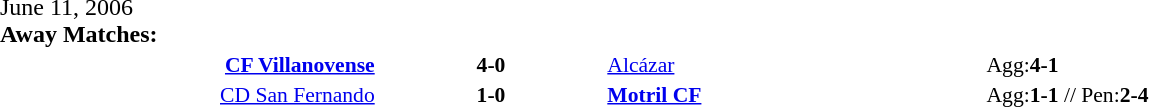<table width=100% cellspacing=1>
<tr>
<th width=20%></th>
<th width=12%></th>
<th width=20%></th>
<th></th>
</tr>
<tr>
<td>June 11, 2006<br><strong>Away Matches:</strong></td>
</tr>
<tr style=font-size:90%>
<td align=right><strong><a href='#'>CF Villanovense</a></strong></td>
<td align=center><strong>4-0</strong></td>
<td><a href='#'>Alcázar</a></td>
<td>Agg:<strong>4-1</strong></td>
</tr>
<tr style=font-size:90%>
<td align=right><a href='#'>CD San Fernando</a></td>
<td align=center><strong>1-0</strong></td>
<td><strong><a href='#'>Motril CF</a></strong></td>
<td>Agg:<strong>1-1</strong> // Pen:<strong>2-4</strong></td>
</tr>
</table>
